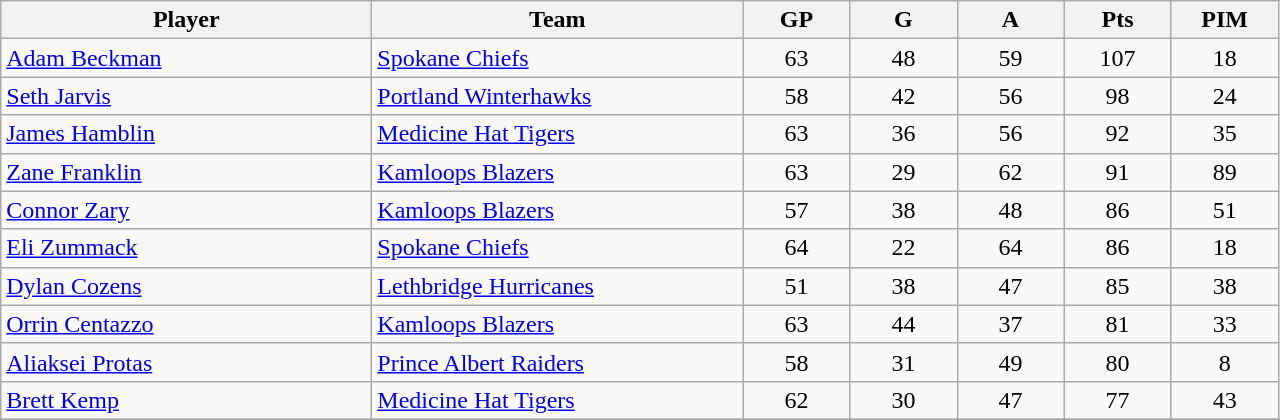<table class="wikitable sortable" style="text-align: center">
<tr>
<th class="unsortable" align=center bgcolor=#F2F2F2 style="width: 15em"><strong>Player</strong></th>
<th style="width: 15em">Team</th>
<th style="width: 4em">GP</th>
<th style="width: 4em">G</th>
<th style="width: 4em">A</th>
<th style="width: 4em">Pts</th>
<th style="width: 4em">PIM</th>
</tr>
<tr>
<td align=left><a href='#'>Adam Beckman</a></td>
<td align=left><a href='#'>Spokane Chiefs</a></td>
<td>63</td>
<td>48</td>
<td>59</td>
<td>107</td>
<td>18</td>
</tr>
<tr>
<td align=left><a href='#'>Seth Jarvis</a></td>
<td align=left><a href='#'>Portland Winterhawks</a></td>
<td>58</td>
<td>42</td>
<td>56</td>
<td>98</td>
<td>24</td>
</tr>
<tr>
<td align=left><a href='#'>James Hamblin</a></td>
<td align=left><a href='#'>Medicine Hat Tigers</a></td>
<td>63</td>
<td>36</td>
<td>56</td>
<td>92</td>
<td>35</td>
</tr>
<tr>
<td align=left><a href='#'>Zane Franklin</a></td>
<td align=left><a href='#'>Kamloops Blazers</a></td>
<td>63</td>
<td>29</td>
<td>62</td>
<td>91</td>
<td>89</td>
</tr>
<tr>
<td align=left><a href='#'>Connor Zary</a></td>
<td align=left><a href='#'>Kamloops Blazers</a></td>
<td>57</td>
<td>38</td>
<td>48</td>
<td>86</td>
<td>51</td>
</tr>
<tr>
<td align=left><a href='#'>Eli Zummack</a></td>
<td align=left><a href='#'>Spokane Chiefs</a></td>
<td>64</td>
<td>22</td>
<td>64</td>
<td>86</td>
<td>18</td>
</tr>
<tr>
<td align=left><a href='#'>Dylan Cozens</a></td>
<td align=left><a href='#'>Lethbridge Hurricanes</a></td>
<td>51</td>
<td>38</td>
<td>47</td>
<td>85</td>
<td>38</td>
</tr>
<tr>
<td align=left><a href='#'>Orrin Centazzo</a></td>
<td align=left><a href='#'>Kamloops Blazers</a></td>
<td>63</td>
<td>44</td>
<td>37</td>
<td>81</td>
<td>33</td>
</tr>
<tr>
<td align=left><a href='#'>Aliaksei Protas</a></td>
<td align=left><a href='#'>Prince Albert Raiders</a></td>
<td>58</td>
<td>31</td>
<td>49</td>
<td>80</td>
<td>8</td>
</tr>
<tr>
<td align=left><a href='#'>Brett Kemp</a></td>
<td align=left><a href='#'>Medicine Hat Tigers</a></td>
<td>62</td>
<td>30</td>
<td>47</td>
<td>77</td>
<td>43</td>
</tr>
<tr>
</tr>
</table>
